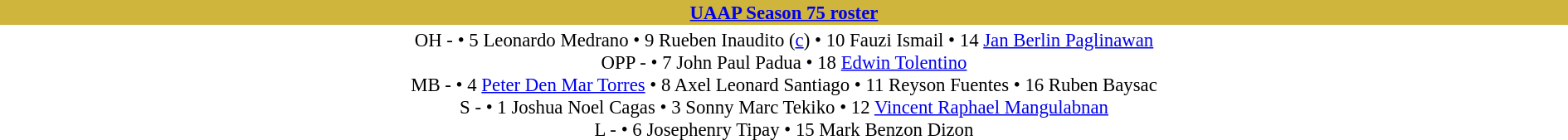<table class='toccolours mw-collapsible mw-collapsed' width=100% style=font-size:95%>
<tr>
<th style="background: #CFB53B; color: #000080; text-align: center"><strong><a href='#'>UAAP Season 75 roster</a></strong></th>
</tr>
<tr align=center>
<td>OH - • 5 Leonardo Medrano • 9 Rueben Inaudito (<a href='#'>c</a>) • 10 Fauzi Ismail • 14 <a href='#'>Jan Berlin Paglinawan</a>  <br> OPP - • 7 John Paul Padua • 18 <a href='#'>Edwin Tolentino</a> <br> MB - • 4 <a href='#'>Peter Den Mar Torres</a> • 8 Axel Leonard Santiago • 11 Reyson Fuentes • 16 Ruben Baysac <br> S - • 1 Joshua Noel Cagas • 3 Sonny Marc Tekiko • 12 <a href='#'>Vincent Raphael Mangulabnan</a> <br> L - • 6 Josephenry Tipay • 15  Mark Benzon Dizon</td>
</tr>
</table>
